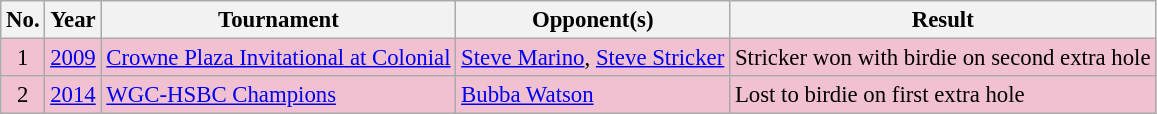<table class="wikitable" style="font-size:95%;">
<tr>
<th>No.</th>
<th>Year</th>
<th>Tournament</th>
<th>Opponent(s)</th>
<th>Result</th>
</tr>
<tr style="background:#F2C1D1;">
<td align=center>1</td>
<td><a href='#'>2009</a></td>
<td><a href='#'>Crowne Plaza Invitational at Colonial</a></td>
<td> <a href='#'>Steve Marino</a>,  <a href='#'>Steve Stricker</a></td>
<td>Stricker won with birdie on second extra hole</td>
</tr>
<tr style="background:#F2C1D1;">
<td align=center>2</td>
<td><a href='#'>2014</a></td>
<td><a href='#'>WGC-HSBC Champions</a></td>
<td> <a href='#'>Bubba Watson</a></td>
<td>Lost to birdie on first extra hole</td>
</tr>
</table>
